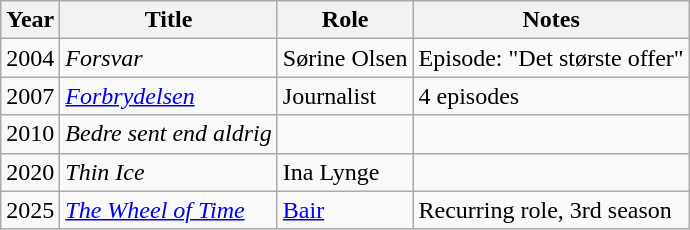<table class="wikitable sortable">
<tr>
<th>Year</th>
<th>Title</th>
<th>Role</th>
<th class="unsortable">Notes</th>
</tr>
<tr>
<td>2004</td>
<td><em>Forsvar</em></td>
<td>Sørine Olsen</td>
<td>Episode: "Det største offer"</td>
</tr>
<tr>
<td>2007</td>
<td><em><a href='#'>Forbrydelsen</a></em></td>
<td>Journalist</td>
<td>4 episodes</td>
</tr>
<tr>
<td>2010</td>
<td><em>Bedre sent end aldrig</em></td>
<td></td>
<td></td>
</tr>
<tr>
<td>2020</td>
<td><em>Thin Ice</em></td>
<td>Ina Lynge</td>
<td></td>
</tr>
<tr>
<td>2025</td>
<td data-sort-value="Wheel of Time, The"><a href='#'><em>The Wheel of Time</em></a></td>
<td><a href='#'>Bair</a></td>
<td>Recurring role, 3rd season</td>
</tr>
</table>
